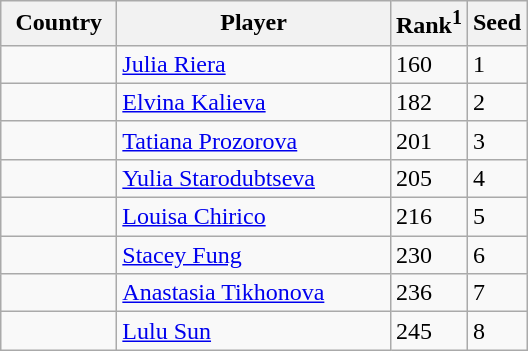<table class="sortable wikitable">
<tr>
<th width="70">Country</th>
<th width="175">Player</th>
<th>Rank<sup>1</sup></th>
<th>Seed</th>
</tr>
<tr>
<td></td>
<td><a href='#'>Julia Riera</a></td>
<td>160</td>
<td>1</td>
</tr>
<tr>
<td></td>
<td><a href='#'>Elvina Kalieva</a></td>
<td>182</td>
<td>2</td>
</tr>
<tr>
<td></td>
<td><a href='#'>Tatiana Prozorova</a></td>
<td>201</td>
<td>3</td>
</tr>
<tr>
<td></td>
<td><a href='#'>Yulia Starodubtseva</a></td>
<td>205</td>
<td>4</td>
</tr>
<tr>
<td></td>
<td><a href='#'>Louisa Chirico</a></td>
<td>216</td>
<td>5</td>
</tr>
<tr>
<td></td>
<td><a href='#'>Stacey Fung</a></td>
<td>230</td>
<td>6</td>
</tr>
<tr>
<td></td>
<td><a href='#'>Anastasia Tikhonova</a></td>
<td>236</td>
<td>7</td>
</tr>
<tr>
<td></td>
<td><a href='#'>Lulu Sun</a></td>
<td>245</td>
<td>8</td>
</tr>
</table>
